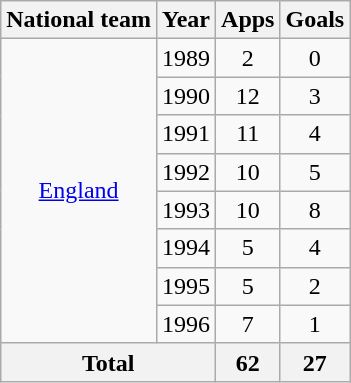<table class="wikitable" style="text-align:center">
<tr>
<th>National team</th>
<th>Year</th>
<th>Apps</th>
<th>Goals</th>
</tr>
<tr>
<td rowspan="8"><a href='#'>England</a></td>
<td>1989</td>
<td>2</td>
<td>0</td>
</tr>
<tr>
<td>1990</td>
<td>12</td>
<td>3</td>
</tr>
<tr>
<td>1991</td>
<td>11</td>
<td>4</td>
</tr>
<tr>
<td>1992</td>
<td>10</td>
<td>5</td>
</tr>
<tr>
<td>1993</td>
<td>10</td>
<td>8</td>
</tr>
<tr>
<td>1994</td>
<td>5</td>
<td>4</td>
</tr>
<tr>
<td>1995</td>
<td>5</td>
<td>2</td>
</tr>
<tr>
<td>1996</td>
<td>7</td>
<td>1</td>
</tr>
<tr>
<th colspan="2">Total</th>
<th>62</th>
<th>27</th>
</tr>
</table>
